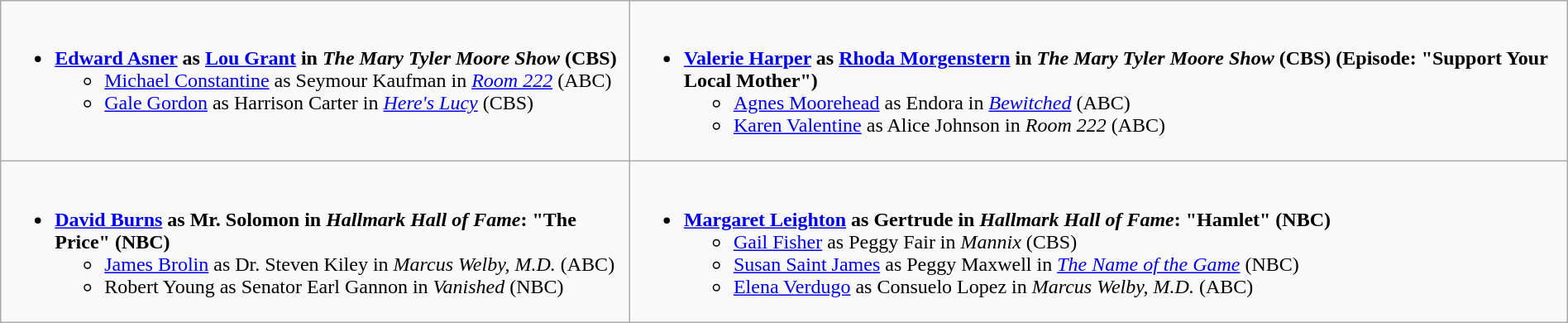<table class=wikitable width="100%">
<tr>
<td style="vertical-align:top;"><br><ul><li><strong><a href='#'>Edward Asner</a> as <a href='#'>Lou Grant</a> in <em>The Mary Tyler Moore Show</em> (CBS)</strong><ul><li><a href='#'>Michael Constantine</a> as Seymour Kaufman in <em><a href='#'>Room 222</a></em> (ABC)</li><li><a href='#'>Gale Gordon</a> as Harrison Carter in <em><a href='#'>Here's Lucy</a></em> (CBS)</li></ul></li></ul></td>
<td style="vertical-align:top;"><br><ul><li><strong><a href='#'>Valerie Harper</a> as <a href='#'>Rhoda Morgenstern</a> in <em>The Mary Tyler Moore Show</em> (CBS) (Episode: "Support Your Local Mother")</strong><ul><li><a href='#'>Agnes Moorehead</a> as Endora in <em><a href='#'>Bewitched</a></em> (ABC)</li><li><a href='#'>Karen Valentine</a> as Alice Johnson in <em>Room 222</em> (ABC)</li></ul></li></ul></td>
</tr>
<tr>
<td style="vertical-align:top;"><br><ul><li><strong><a href='#'>David Burns</a> as Mr. Solomon in <em>Hallmark Hall of Fame</em>: "The Price" (NBC)</strong><ul><li><a href='#'>James Brolin</a> as Dr. Steven Kiley in <em>Marcus Welby, M.D.</em> (ABC)</li><li>Robert Young as Senator Earl Gannon in <em>Vanished</em> (NBC)</li></ul></li></ul></td>
<td style="vertical-align:top;"><br><ul><li><strong><a href='#'>Margaret Leighton</a> as Gertrude in <em>Hallmark Hall of Fame</em>: "Hamlet" (NBC)</strong><ul><li><a href='#'>Gail Fisher</a> as Peggy Fair in <em>Mannix</em> (CBS)</li><li><a href='#'>Susan Saint James</a> as Peggy Maxwell in <em><a href='#'>The Name of the Game</a></em> (NBC)</li><li><a href='#'>Elena Verdugo</a> as Consuelo Lopez in <em>Marcus Welby, M.D.</em> (ABC)</li></ul></li></ul></td>
</tr>
</table>
